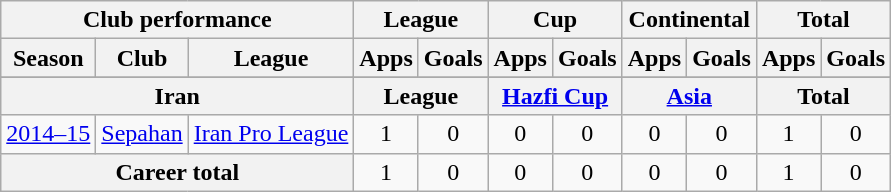<table class="wikitable" style="text-align:center">
<tr>
<th colspan=3>Club performance</th>
<th colspan=2>League</th>
<th colspan=2>Cup</th>
<th colspan=2>Continental</th>
<th colspan=2>Total</th>
</tr>
<tr>
<th>Season</th>
<th>Club</th>
<th>League</th>
<th>Apps</th>
<th>Goals</th>
<th>Apps</th>
<th>Goals</th>
<th>Apps</th>
<th>Goals</th>
<th>Apps</th>
<th>Goals</th>
</tr>
<tr>
</tr>
<tr>
<th colspan=3>Iran</th>
<th colspan=2>League</th>
<th colspan=2><a href='#'>Hazfi Cup</a></th>
<th colspan=2><a href='#'>Asia</a></th>
<th colspan=2>Total</th>
</tr>
<tr>
<td><a href='#'>2014–15</a></td>
<td rowspan="1"><a href='#'>Sepahan</a></td>
<td rowspan="1"><a href='#'>Iran Pro League</a></td>
<td>1</td>
<td>0</td>
<td>0</td>
<td>0</td>
<td>0</td>
<td>0</td>
<td>1</td>
<td>0</td>
</tr>
<tr>
<th colspan=3>Career total</th>
<td>1</td>
<td>0</td>
<td>0</td>
<td>0</td>
<td>0</td>
<td>0</td>
<td>1</td>
<td>0</td>
</tr>
</table>
